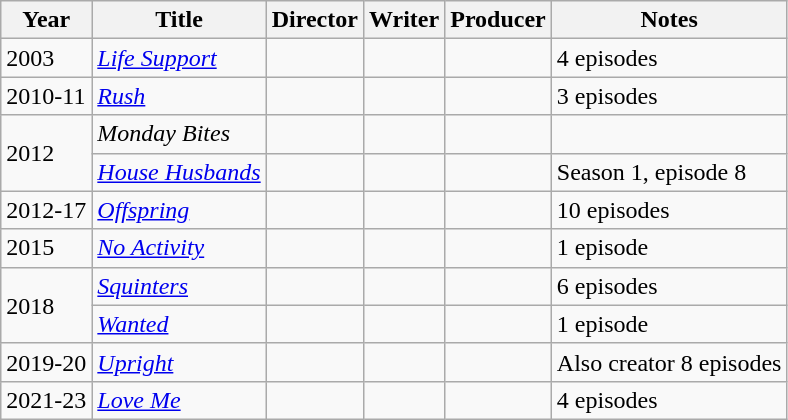<table class="wikitable">
<tr>
<th>Year</th>
<th>Title</th>
<th>Director</th>
<th>Writer</th>
<th>Producer</th>
<th>Notes</th>
</tr>
<tr>
<td>2003</td>
<td><em><a href='#'>Life Support</a></em></td>
<td></td>
<td></td>
<td></td>
<td>4 episodes</td>
</tr>
<tr>
<td>2010-11</td>
<td><em><a href='#'>Rush</a></em></td>
<td></td>
<td></td>
<td></td>
<td>3 episodes</td>
</tr>
<tr>
<td rowspan=2>2012</td>
<td><em>Monday Bites</em></td>
<td></td>
<td></td>
<td></td>
<td></td>
</tr>
<tr>
<td><em><a href='#'>House Husbands</a></em></td>
<td></td>
<td></td>
<td></td>
<td>Season 1, episode 8</td>
</tr>
<tr>
<td>2012-17</td>
<td><em><a href='#'>Offspring</a></em></td>
<td></td>
<td></td>
<td></td>
<td>10 episodes</td>
</tr>
<tr>
<td>2015</td>
<td><em><a href='#'>No Activity</a></em></td>
<td></td>
<td></td>
<td></td>
<td>1 episode</td>
</tr>
<tr>
<td rowspan=2>2018</td>
<td><em><a href='#'>Squinters</a></em></td>
<td></td>
<td></td>
<td></td>
<td>6 episodes</td>
</tr>
<tr>
<td><em><a href='#'>Wanted</a></em></td>
<td></td>
<td></td>
<td></td>
<td>1 episode</td>
</tr>
<tr>
<td>2019-20</td>
<td><em><a href='#'>Upright</a></em></td>
<td></td>
<td></td>
<td></td>
<td>Also creator 8 episodes</td>
</tr>
<tr>
<td>2021-23</td>
<td><em><a href='#'>Love Me</a></em></td>
<td></td>
<td></td>
<td></td>
<td>4 episodes</td>
</tr>
</table>
